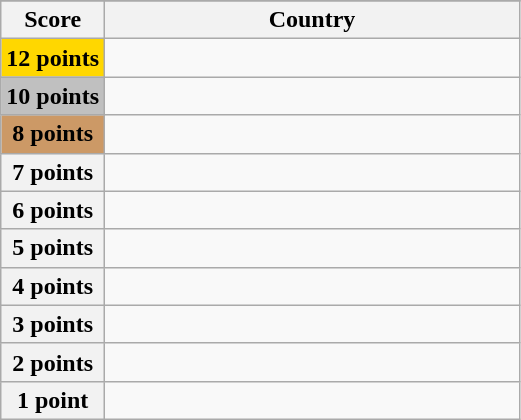<table class="wikitable">
<tr>
</tr>
<tr>
<th scope="col" width="20%">Score</th>
<th scope="col">Country</th>
</tr>
<tr>
<th scope="row" style="background:gold">12 points</th>
<td></td>
</tr>
<tr>
<th scope="row" style="background:silver">10 points</th>
<td></td>
</tr>
<tr>
<th scope="row" style="background:#CC9966">8 points</th>
<td></td>
</tr>
<tr>
<th scope="row">7 points</th>
<td></td>
</tr>
<tr>
<th scope="row">6 points</th>
<td></td>
</tr>
<tr>
<th scope="row">5 points</th>
<td></td>
</tr>
<tr>
<th scope="row">4 points</th>
<td></td>
</tr>
<tr>
<th scope="row">3 points</th>
<td></td>
</tr>
<tr>
<th scope="row">2 points</th>
<td></td>
</tr>
<tr>
<th scope="row">1 point</th>
<td></td>
</tr>
</table>
